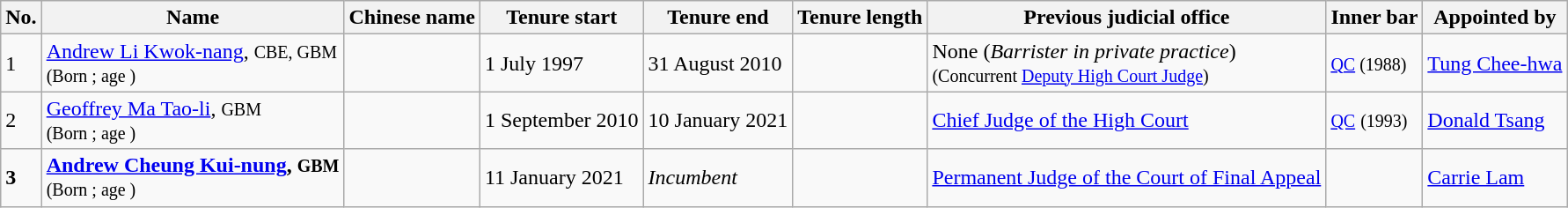<table class="wikitable">
<tr>
<th>No.</th>
<th>Name</th>
<th>Chinese name</th>
<th>Tenure start</th>
<th>Tenure end</th>
<th>Tenure length</th>
<th>Previous judicial office</th>
<th>Inner bar</th>
<th>Appointed by</th>
</tr>
<tr>
<td>1</td>
<td><a href='#'>Andrew Li Kwok-nang</a>, <small>CBE, GBM</small><br><small>(Born ; age )</small></td>
<td></td>
<td>1 July 1997</td>
<td>31 August 2010</td>
<td></td>
<td>None (<em>Barrister in private practice</em>)<br><small>(Concurrent <a href='#'>Deputy High Court Judge</a>)</small></td>
<td><small><a href='#'>QC</a> (1988)</small></td>
<td><a href='#'>Tung Chee-hwa</a></td>
</tr>
<tr>
<td>2</td>
<td><a href='#'>Geoffrey Ma Tao-li</a>, <small>GBM</small><br><small>(Born ; age )</small></td>
<td></td>
<td>1 September 2010</td>
<td>10 January 2021</td>
<td></td>
<td><a href='#'>Chief Judge of the High Court</a></td>
<td><a href='#'><small>QC</small></a> <small>(1993)</small></td>
<td><a href='#'>Donald Tsang</a></td>
</tr>
<tr>
<td><strong>3</strong></td>
<td><strong><a href='#'>Andrew Cheung Kui-nung</a>, <small>GBM</small></strong><br><small>(Born ; age )</small></td>
<td></td>
<td>11 January 2021</td>
<td><em>Incumbent</em></td>
<td></td>
<td><a href='#'>Permanent Judge of the Court of Final Appeal</a></td>
<td></td>
<td><a href='#'>Carrie Lam</a></td>
</tr>
</table>
